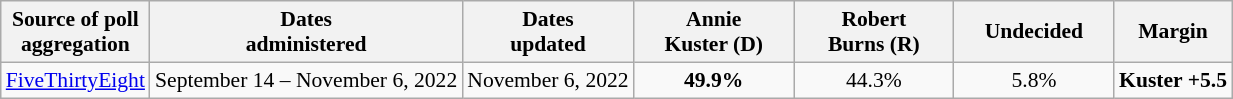<table class="wikitable sortable" style="text-align:center;font-size:90%;line-height:17px">
<tr>
<th>Source of poll<br>aggregation</th>
<th>Dates<br>administered</th>
<th>Dates<br>updated</th>
<th style="width:100px;">Annie<br>Kuster (D)</th>
<th style="width:100px;">Robert<br>Burns (R)</th>
<th style="width:100px;">Undecided<br></th>
<th>Margin</th>
</tr>
<tr>
<td><a href='#'>FiveThirtyEight</a></td>
<td>September 14 – November 6, 2022</td>
<td>November 6, 2022</td>
<td><strong>49.9%</strong></td>
<td>44.3%</td>
<td>5.8%</td>
<td><strong>Kuster +5.5</strong></td>
</tr>
</table>
